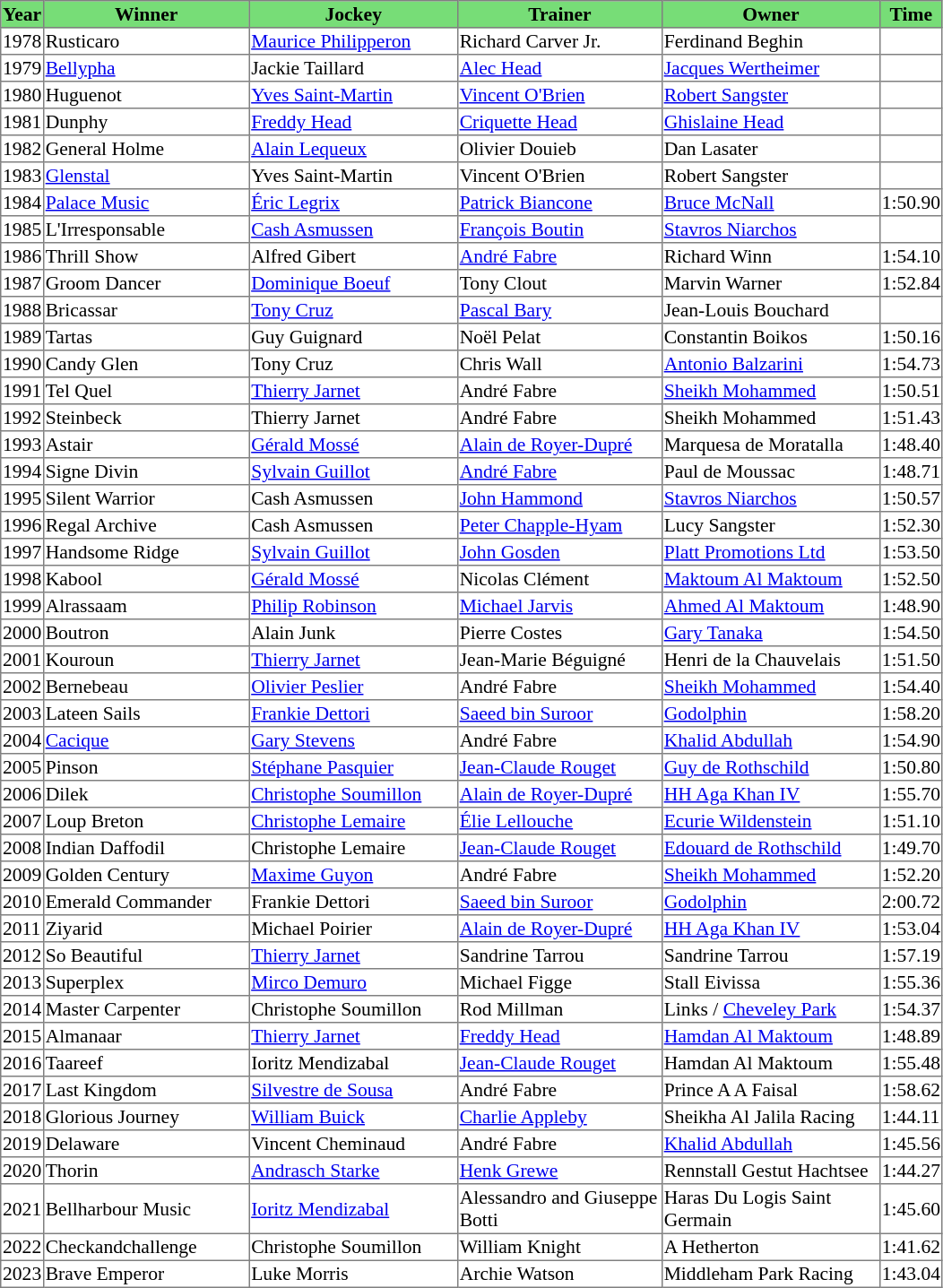<table class = "sortable" | border="1" style="border-collapse: collapse; font-size:90%">
<tr bgcolor="#77dd77" align="center">
<th>Year</th>
<th>Winner</th>
<th>Jockey</th>
<th>Trainer</th>
<th>Owner</th>
<th>Time</th>
</tr>
<tr>
<td>1978</td>
<td width=150px>Rusticaro</td>
<td width=152px><a href='#'>Maurice Philipperon</a></td>
<td width=149px>Richard Carver Jr.</td>
<td width=159px>Ferdinand Beghin</td>
<td></td>
</tr>
<tr>
<td>1979</td>
<td><a href='#'>Bellypha</a></td>
<td>Jackie Taillard</td>
<td><a href='#'>Alec Head</a></td>
<td><a href='#'>Jacques Wertheimer</a></td>
<td></td>
</tr>
<tr>
<td>1980</td>
<td>Huguenot</td>
<td><a href='#'>Yves Saint-Martin</a></td>
<td><a href='#'>Vincent O'Brien</a></td>
<td><a href='#'>Robert Sangster</a></td>
<td></td>
</tr>
<tr>
<td>1981</td>
<td>Dunphy</td>
<td><a href='#'>Freddy Head</a></td>
<td><a href='#'>Criquette Head</a></td>
<td><a href='#'>Ghislaine Head</a></td>
<td></td>
</tr>
<tr>
<td>1982</td>
<td>General Holme</td>
<td><a href='#'>Alain Lequeux</a></td>
<td>Olivier Douieb</td>
<td>Dan Lasater</td>
<td></td>
</tr>
<tr>
<td>1983</td>
<td><a href='#'>Glenstal</a></td>
<td>Yves Saint-Martin</td>
<td>Vincent O'Brien</td>
<td>Robert Sangster</td>
<td></td>
</tr>
<tr>
<td>1984</td>
<td><a href='#'>Palace Music</a></td>
<td><a href='#'>Éric Legrix</a></td>
<td><a href='#'>Patrick Biancone</a></td>
<td><a href='#'>Bruce McNall</a></td>
<td>1:50.90</td>
</tr>
<tr>
<td>1985</td>
<td>L'Irresponsable</td>
<td><a href='#'>Cash Asmussen</a></td>
<td><a href='#'>François Boutin</a></td>
<td><a href='#'>Stavros Niarchos</a></td>
<td></td>
</tr>
<tr>
<td>1986</td>
<td>Thrill Show</td>
<td>Alfred Gibert</td>
<td><a href='#'>André Fabre</a></td>
<td>Richard Winn</td>
<td>1:54.10</td>
</tr>
<tr>
<td>1987</td>
<td>Groom Dancer</td>
<td><a href='#'>Dominique Boeuf</a></td>
<td>Tony Clout</td>
<td>Marvin Warner</td>
<td>1:52.84</td>
</tr>
<tr>
<td>1988</td>
<td>Bricassar</td>
<td><a href='#'>Tony Cruz</a></td>
<td><a href='#'>Pascal Bary</a></td>
<td>Jean-Louis Bouchard</td>
<td></td>
</tr>
<tr>
<td>1989</td>
<td>Tartas</td>
<td>Guy Guignard</td>
<td>Noël Pelat</td>
<td>Constantin Boikos</td>
<td>1:50.16</td>
</tr>
<tr>
<td>1990</td>
<td>Candy Glen</td>
<td>Tony Cruz</td>
<td>Chris Wall</td>
<td><a href='#'>Antonio Balzarini</a></td>
<td>1:54.73</td>
</tr>
<tr>
<td>1991</td>
<td>Tel Quel</td>
<td><a href='#'>Thierry Jarnet</a></td>
<td>André Fabre</td>
<td><a href='#'>Sheikh Mohammed</a></td>
<td>1:50.51</td>
</tr>
<tr>
<td>1992</td>
<td>Steinbeck</td>
<td>Thierry Jarnet</td>
<td>André Fabre</td>
<td>Sheikh Mohammed</td>
<td>1:51.43</td>
</tr>
<tr>
<td>1993</td>
<td>Astair</td>
<td><a href='#'>Gérald Mossé</a></td>
<td><a href='#'>Alain de Royer-Dupré</a></td>
<td>Marquesa de Moratalla</td>
<td>1:48.40</td>
</tr>
<tr>
<td>1994</td>
<td>Signe Divin</td>
<td><a href='#'>Sylvain Guillot</a></td>
<td><a href='#'>André Fabre</a></td>
<td>Paul de Moussac</td>
<td>1:48.71</td>
</tr>
<tr>
<td>1995</td>
<td>Silent Warrior</td>
<td>Cash Asmussen</td>
<td><a href='#'>John Hammond</a></td>
<td><a href='#'>Stavros Niarchos</a></td>
<td>1:50.57</td>
</tr>
<tr>
<td>1996</td>
<td>Regal Archive</td>
<td>Cash Asmussen</td>
<td><a href='#'>Peter Chapple-Hyam</a></td>
<td>Lucy Sangster</td>
<td>1:52.30</td>
</tr>
<tr>
<td>1997</td>
<td>Handsome Ridge</td>
<td><a href='#'>Sylvain Guillot</a></td>
<td><a href='#'>John Gosden</a></td>
<td><a href='#'>Platt Promotions Ltd</a></td>
<td>1:53.50</td>
</tr>
<tr>
<td>1998</td>
<td>Kabool</td>
<td><a href='#'>Gérald Mossé</a></td>
<td>Nicolas Clément</td>
<td><a href='#'>Maktoum Al Maktoum</a></td>
<td>1:52.50</td>
</tr>
<tr>
<td>1999</td>
<td>Alrassaam</td>
<td><a href='#'>Philip Robinson</a></td>
<td><a href='#'>Michael Jarvis</a></td>
<td><a href='#'>Ahmed Al Maktoum</a></td>
<td>1:48.90</td>
</tr>
<tr>
<td>2000</td>
<td>Boutron</td>
<td>Alain Junk</td>
<td>Pierre Costes</td>
<td><a href='#'>Gary Tanaka</a></td>
<td>1:54.50</td>
</tr>
<tr>
<td>2001</td>
<td>Kouroun</td>
<td><a href='#'>Thierry Jarnet</a></td>
<td>Jean-Marie Béguigné</td>
<td>Henri de la Chauvelais</td>
<td>1:51.50</td>
</tr>
<tr>
<td>2002</td>
<td>Bernebeau</td>
<td><a href='#'>Olivier Peslier</a></td>
<td>André Fabre</td>
<td><a href='#'>Sheikh Mohammed</a></td>
<td>1:54.40</td>
</tr>
<tr>
<td>2003</td>
<td>Lateen Sails</td>
<td><a href='#'>Frankie Dettori</a></td>
<td><a href='#'>Saeed bin Suroor</a></td>
<td><a href='#'>Godolphin</a></td>
<td>1:58.20</td>
</tr>
<tr>
<td>2004</td>
<td><a href='#'>Cacique</a></td>
<td><a href='#'>Gary Stevens</a></td>
<td>André Fabre</td>
<td><a href='#'>Khalid Abdullah</a></td>
<td>1:54.90</td>
</tr>
<tr>
<td>2005</td>
<td>Pinson</td>
<td><a href='#'>Stéphane Pasquier</a></td>
<td><a href='#'>Jean-Claude Rouget</a></td>
<td><a href='#'>Guy de Rothschild</a></td>
<td>1:50.80</td>
</tr>
<tr>
<td>2006</td>
<td>Dilek </td>
<td><a href='#'>Christophe Soumillon</a></td>
<td><a href='#'>Alain de Royer-Dupré</a></td>
<td><a href='#'>HH Aga Khan IV</a></td>
<td>1:55.70</td>
</tr>
<tr>
<td>2007</td>
<td>Loup Breton</td>
<td><a href='#'>Christophe Lemaire</a></td>
<td><a href='#'>Élie Lellouche</a></td>
<td><a href='#'>Ecurie Wildenstein</a></td>
<td>1:51.10</td>
</tr>
<tr>
<td>2008</td>
<td>Indian Daffodil</td>
<td>Christophe Lemaire</td>
<td><a href='#'>Jean-Claude Rouget</a></td>
<td><a href='#'>Edouard de Rothschild</a></td>
<td>1:49.70</td>
</tr>
<tr>
<td>2009</td>
<td>Golden Century</td>
<td><a href='#'>Maxime Guyon</a></td>
<td>André Fabre</td>
<td><a href='#'>Sheikh Mohammed</a></td>
<td>1:52.20</td>
</tr>
<tr>
<td>2010</td>
<td>Emerald Commander</td>
<td>Frankie Dettori</td>
<td><a href='#'>Saeed bin Suroor</a></td>
<td><a href='#'>Godolphin</a></td>
<td>2:00.72</td>
</tr>
<tr>
<td>2011</td>
<td>Ziyarid </td>
<td>Michael Poirier</td>
<td><a href='#'>Alain de Royer-Dupré</a></td>
<td><a href='#'>HH Aga Khan IV</a></td>
<td>1:53.04</td>
</tr>
<tr>
<td>2012</td>
<td>So Beautiful</td>
<td><a href='#'>Thierry Jarnet</a></td>
<td>Sandrine Tarrou</td>
<td>Sandrine Tarrou</td>
<td>1:57.19</td>
</tr>
<tr>
<td>2013</td>
<td>Superplex</td>
<td><a href='#'>Mirco Demuro</a></td>
<td>Michael Figge</td>
<td>Stall Eivissa</td>
<td>1:55.36</td>
</tr>
<tr>
<td>2014</td>
<td>Master Carpenter</td>
<td>Christophe Soumillon</td>
<td>Rod Millman</td>
<td>Links / <a href='#'>Cheveley Park</a> </td>
<td>1:54.37</td>
</tr>
<tr>
<td>2015</td>
<td>Almanaar</td>
<td><a href='#'>Thierry Jarnet</a></td>
<td><a href='#'>Freddy Head</a></td>
<td><a href='#'>Hamdan Al Maktoum</a></td>
<td>1:48.89</td>
</tr>
<tr>
<td>2016</td>
<td>Taareef</td>
<td>Ioritz Mendizabal</td>
<td><a href='#'>Jean-Claude Rouget</a></td>
<td>Hamdan Al Maktoum</td>
<td>1:55.48</td>
</tr>
<tr>
<td>2017</td>
<td>Last Kingdom</td>
<td><a href='#'>Silvestre de Sousa</a></td>
<td>André Fabre</td>
<td>Prince A A Faisal</td>
<td>1:58.62</td>
</tr>
<tr>
<td>2018</td>
<td>Glorious Journey</td>
<td><a href='#'>William Buick</a></td>
<td><a href='#'>Charlie Appleby</a></td>
<td>Sheikha Al Jalila Racing</td>
<td>1:44.11</td>
</tr>
<tr>
<td>2019</td>
<td>Delaware</td>
<td>Vincent Cheminaud</td>
<td>André Fabre</td>
<td><a href='#'>Khalid Abdullah</a></td>
<td>1:45.56</td>
</tr>
<tr>
<td>2020</td>
<td>Thorin</td>
<td><a href='#'>Andrasch Starke</a></td>
<td><a href='#'>Henk Grewe</a></td>
<td>Rennstall Gestut Hachtsee</td>
<td>1:44.27</td>
</tr>
<tr>
<td>2021</td>
<td>Bellharbour Music</td>
<td><a href='#'>Ioritz Mendizabal</a></td>
<td>Alessandro and Giuseppe Botti</td>
<td>Haras Du Logis Saint Germain</td>
<td>1:45.60</td>
</tr>
<tr>
<td>2022</td>
<td>Checkandchallenge</td>
<td>Christophe Soumillon</td>
<td>William Knight</td>
<td>A Hetherton</td>
<td>1:41.62</td>
</tr>
<tr>
<td>2023</td>
<td>Brave Emperor</td>
<td>Luke Morris</td>
<td>Archie Watson</td>
<td>Middleham Park Racing</td>
<td>1:43.04</td>
</tr>
</table>
